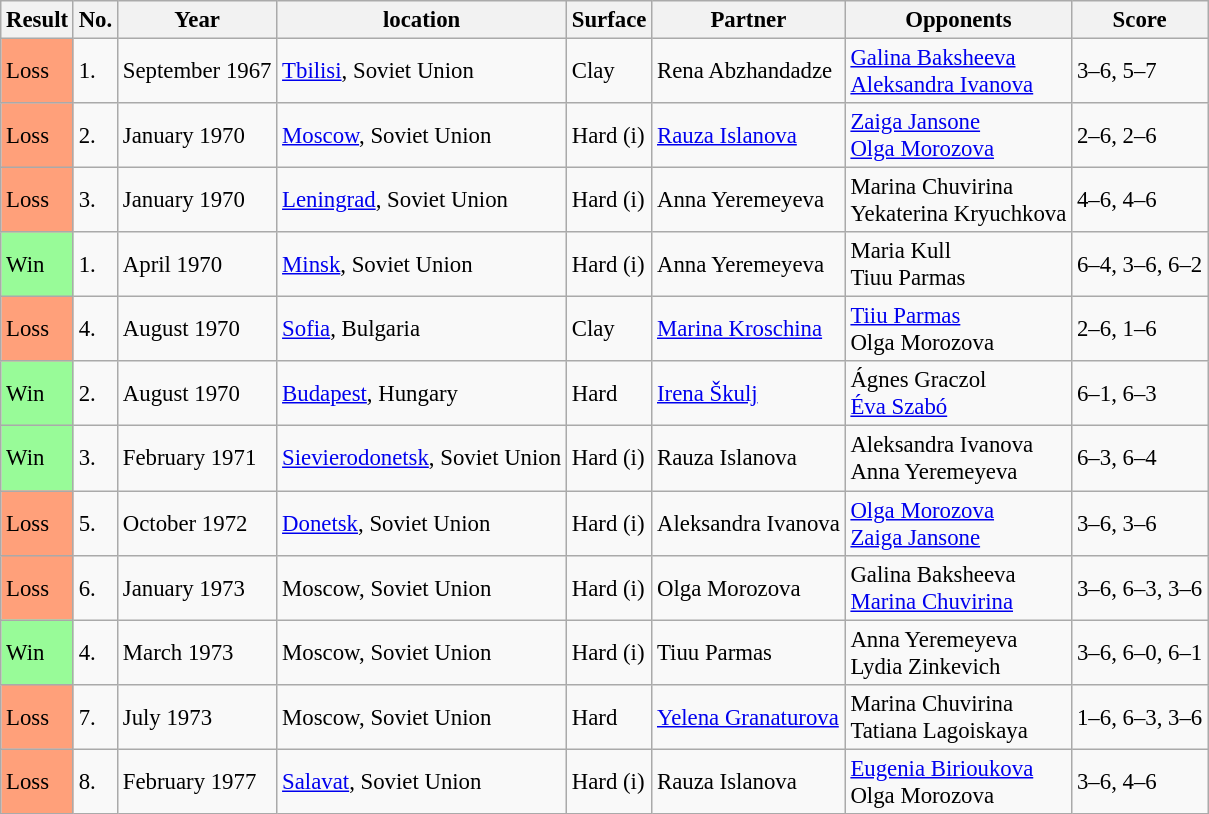<table class="sortable wikitable" style="font-size:95%">
<tr>
<th>Result</th>
<th>No.</th>
<th>Year</th>
<th>location</th>
<th>Surface</th>
<th>Partner</th>
<th>Opponents</th>
<th>Score</th>
</tr>
<tr>
<td style="background:#ffa07a;">Loss</td>
<td>1.</td>
<td>September 1967</td>
<td><a href='#'>Tbilisi</a>, Soviet Union</td>
<td>Clay</td>
<td> Rena Abzhandadze</td>
<td> <a href='#'>Galina Baksheeva</a> <br>  <a href='#'>Aleksandra Ivanova</a></td>
<td>3–6, 5–7</td>
</tr>
<tr>
<td style="background:#ffa07a;">Loss</td>
<td>2.</td>
<td>January 1970</td>
<td><a href='#'>Moscow</a>, Soviet Union</td>
<td>Hard (i)</td>
<td> <a href='#'>Rauza Islanova</a></td>
<td> <a href='#'>Zaiga Jansone</a> <br>  <a href='#'>Olga Morozova</a></td>
<td>2–6, 2–6</td>
</tr>
<tr>
<td style="background:#ffa07a;">Loss</td>
<td>3.</td>
<td>January 1970</td>
<td><a href='#'>Leningrad</a>, Soviet Union</td>
<td>Hard (i)</td>
<td> Anna Yeremeyeva</td>
<td> Marina Chuvirina <br>  Yekaterina Kryuchkova</td>
<td>4–6, 4–6</td>
</tr>
<tr>
<td style="background:#98fb98;">Win</td>
<td>1.</td>
<td>April 1970</td>
<td><a href='#'>Minsk</a>, Soviet Union</td>
<td>Hard (i)</td>
<td> Anna Yeremeyeva</td>
<td> Maria Kull <br>  Tiuu Parmas</td>
<td>6–4, 3–6, 6–2</td>
</tr>
<tr>
<td style="background:#ffa07a;">Loss</td>
<td>4.</td>
<td>August 1970</td>
<td><a href='#'>Sofia</a>, Bulgaria</td>
<td>Clay</td>
<td> <a href='#'>Marina Kroschina</a></td>
<td> <a href='#'>Tiiu Parmas</a> <br>  Olga Morozova</td>
<td>2–6, 1–6</td>
</tr>
<tr>
<td style="background:#98fb98;">Win</td>
<td>2.</td>
<td>August 1970</td>
<td><a href='#'>Budapest</a>, Hungary</td>
<td>Hard</td>
<td> <a href='#'>Irena Škulj</a></td>
<td> Ágnes Graczol <br>  <a href='#'>Éva Szabó</a></td>
<td>6–1, 6–3</td>
</tr>
<tr>
<td style="background:#98fb98;">Win</td>
<td>3.</td>
<td>February 1971</td>
<td><a href='#'>Sievierodonetsk</a>, Soviet Union</td>
<td>Hard (i)</td>
<td> Rauza Islanova</td>
<td> Aleksandra Ivanova <br>  Anna Yeremeyeva</td>
<td>6–3, 6–4</td>
</tr>
<tr>
<td style="background:#ffa07a;">Loss</td>
<td>5.</td>
<td>October 1972</td>
<td><a href='#'>Donetsk</a>, Soviet Union</td>
<td>Hard (i)</td>
<td> Aleksandra Ivanova</td>
<td> <a href='#'>Olga Morozova</a> <br>  <a href='#'>Zaiga Jansone</a></td>
<td>3–6, 3–6</td>
</tr>
<tr>
<td style="background:#ffa07a;">Loss</td>
<td>6.</td>
<td>January 1973</td>
<td>Moscow, Soviet Union</td>
<td>Hard (i)</td>
<td> Olga Morozova</td>
<td> Galina Baksheeva <br>  <a href='#'>Marina Chuvirina</a></td>
<td>3–6, 6–3, 3–6</td>
</tr>
<tr>
<td style="background:#98fb98;">Win</td>
<td>4.</td>
<td>March 1973</td>
<td>Moscow, Soviet Union</td>
<td>Hard (i)</td>
<td> Tiuu Parmas</td>
<td> Anna Yeremeyeva <br>  Lydia Zinkevich</td>
<td>3–6, 6–0, 6–1</td>
</tr>
<tr>
<td style="background:#ffa07a;">Loss</td>
<td>7.</td>
<td>July 1973</td>
<td>Moscow, Soviet Union</td>
<td>Hard</td>
<td> <a href='#'>Yelena Granaturova</a></td>
<td> Marina Chuvirina <br>  Tatiana Lagoiskaya</td>
<td>1–6, 6–3, 3–6</td>
</tr>
<tr>
<td style="background:#ffa07a;">Loss</td>
<td>8.</td>
<td>February 1977</td>
<td><a href='#'>Salavat</a>, Soviet Union</td>
<td>Hard (i)</td>
<td> Rauza Islanova</td>
<td> <a href='#'>Eugenia Birioukova</a><br>  Olga Morozova</td>
<td>3–6, 4–6</td>
</tr>
</table>
